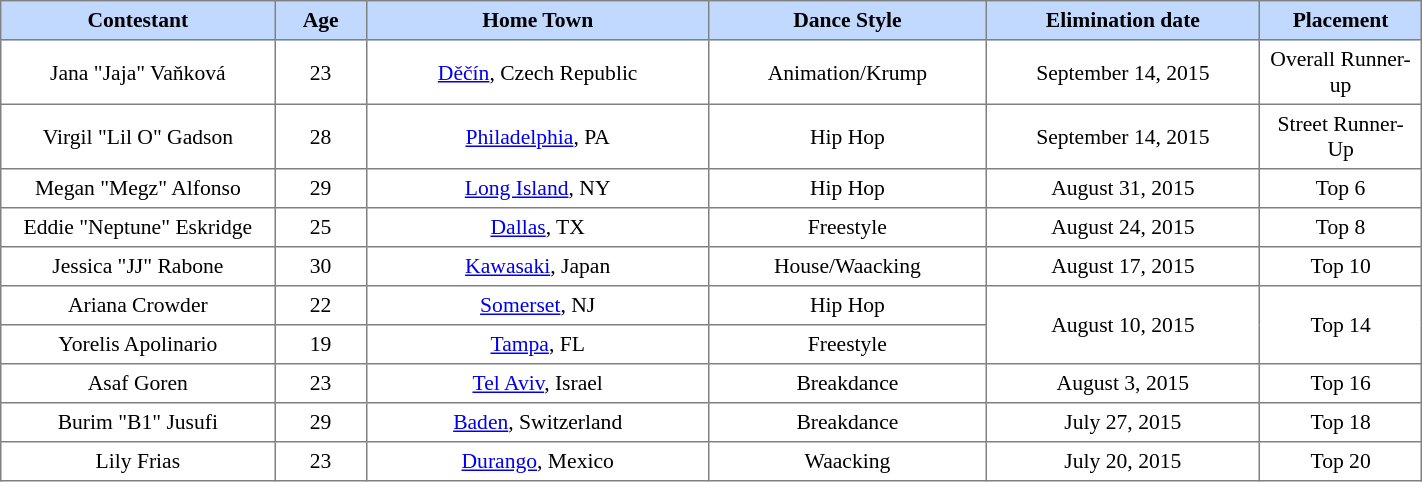<table border="1" cellpadding="4" cellspacing="0" style="text-align:center; font-size:90%; border-collapse:collapse; width:75%;">
<tr style="background:#C1D8FF;">
<th style="width:12%;">Contestant</th>
<th style="width:4%; text-align:center;">Age</th>
<th style="width:15%;">Home Town</th>
<th style="width:12%;">Dance Style</th>
<th style="width:12%;">Elimination date</th>
<th style="width:6%;">Placement</th>
</tr>
<tr>
<td>Jana "Jaja" Vaňková</td>
<td>23</td>
<td><a href='#'>Děčín</a>, Czech Republic</td>
<td>Animation/Krump</td>
<td>September 14, 2015</td>
<td>Overall Runner-up</td>
</tr>
<tr>
<td>Virgil "Lil O" Gadson</td>
<td>28</td>
<td><a href='#'>Philadelphia</a>, PA</td>
<td>Hip Hop</td>
<td>September 14, 2015</td>
<td>Street Runner-Up</td>
</tr>
<tr>
<td>Megan "Megz" Alfonso</td>
<td>29</td>
<td><a href='#'>Long Island</a>, NY</td>
<td>Hip Hop</td>
<td>August 31, 2015</td>
<td>Top 6</td>
</tr>
<tr>
<td>Eddie "Neptune" Eskridge</td>
<td>25</td>
<td><a href='#'>Dallas</a>, TX</td>
<td>Freestyle</td>
<td>August 24, 2015</td>
<td>Top 8</td>
</tr>
<tr>
<td>Jessica "JJ" Rabone</td>
<td>30</td>
<td><a href='#'>Kawasaki</a>, Japan</td>
<td>House/Waacking</td>
<td>August 17, 2015</td>
<td>Top 10</td>
</tr>
<tr>
<td>Ariana Crowder</td>
<td>22</td>
<td><a href='#'>Somerset</a>, NJ</td>
<td>Hip Hop</td>
<td rowspan="2">August 10, 2015</td>
<td rowspan="2">Top 14</td>
</tr>
<tr>
<td>Yorelis Apolinario</td>
<td>19</td>
<td><a href='#'>Tampa</a>, FL</td>
<td>Freestyle</td>
</tr>
<tr>
<td>Asaf Goren</td>
<td>23</td>
<td><a href='#'>Tel Aviv</a>, Israel</td>
<td>Breakdance</td>
<td>August 3, 2015</td>
<td>Top 16</td>
</tr>
<tr>
<td>Burim "B1" Jusufi</td>
<td>29</td>
<td><a href='#'>Baden</a>, Switzerland</td>
<td>Breakdance</td>
<td>July 27, 2015</td>
<td>Top 18</td>
</tr>
<tr>
<td>Lily Frias</td>
<td>23</td>
<td><a href='#'>Durango</a>, Mexico</td>
<td>Waacking</td>
<td>July 20, 2015</td>
<td>Top 20</td>
</tr>
</table>
